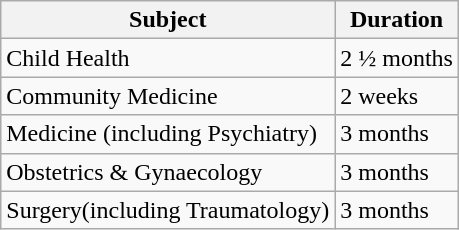<table class="wikitable">
<tr>
<th>Subject</th>
<th>Duration</th>
</tr>
<tr>
<td>Child Health</td>
<td>2 ½ months</td>
</tr>
<tr>
<td>Community Medicine</td>
<td>2 weeks</td>
</tr>
<tr>
<td>Medicine (including Psychiatry)</td>
<td>3 months</td>
</tr>
<tr>
<td>Obstetrics & Gynaecology</td>
<td>3 months</td>
</tr>
<tr>
<td>Surgery(including Traumatology)</td>
<td>3 months</td>
</tr>
</table>
